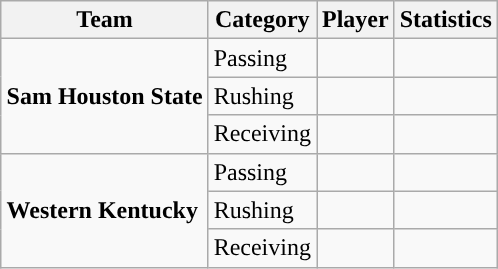<table class="wikitable" style="float: right;">
<tr>
<th>Team</th>
<th>Category</th>
<th>Player</th>
<th>Statistics</th>
</tr>
<tr>
<td rowspan=3><strong>Sam Houston State</strong></td>
<td>Passing</td>
<td></td>
<td></td>
</tr>
<tr>
<td>Rushing</td>
<td></td>
<td></td>
</tr>
<tr>
<td>Receiving</td>
<td></td>
<td></td>
</tr>
<tr>
<td rowspan=3><strong>Western Kentucky</strong></td>
<td>Passing</td>
<td></td>
<td></td>
</tr>
<tr>
<td>Rushing</td>
<td></td>
<td></td>
</tr>
<tr>
<td>Receiving</td>
<td></td>
<td></td>
</tr>
</table>
